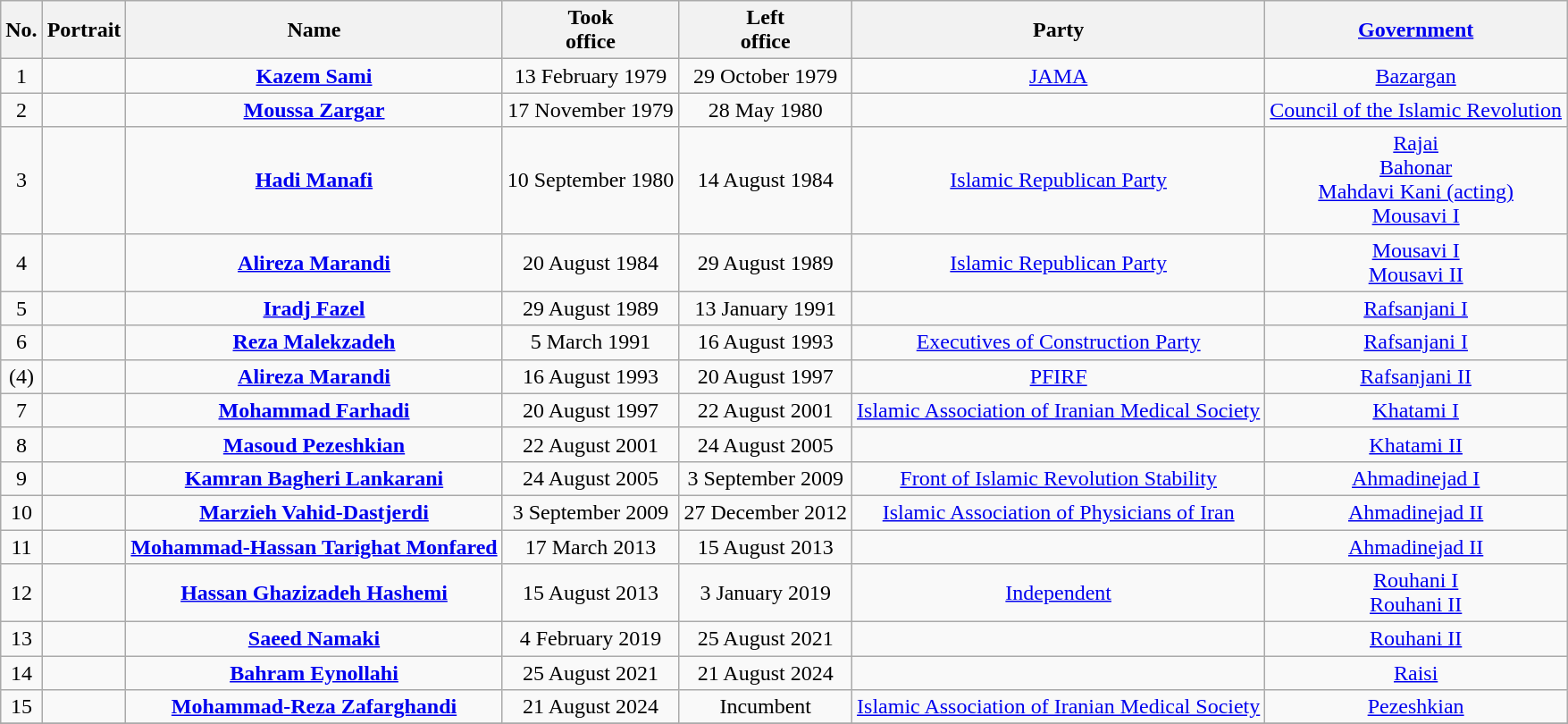<table class="wikitable" style="text-align:center;">
<tr>
<th>No.</th>
<th>Portrait</th>
<th>Name</th>
<th>Took<br>office</th>
<th>Left<br>office</th>
<th>Party</th>
<th><a href='#'>Government</a></th>
</tr>
<tr>
<td>1</td>
<td></td>
<td><strong><a href='#'>Kazem Sami</a></strong></td>
<td>13 February 1979</td>
<td>29 October 1979</td>
<td><a href='#'>JAMA</a></td>
<td><a href='#'>Bazargan</a></td>
</tr>
<tr>
<td>2</td>
<td></td>
<td><strong><a href='#'>Moussa Zargar</a></strong></td>
<td>17 November 1979</td>
<td>28 May 1980</td>
<td></td>
<td><a href='#'>Council of the Islamic Revolution</a></td>
</tr>
<tr>
<td>3</td>
<td></td>
<td><strong><a href='#'>Hadi Manafi</a></strong></td>
<td>10 September 1980</td>
<td>14 August 1984</td>
<td><a href='#'>Islamic Republican Party</a></td>
<td><a href='#'>Rajai</a><br><a href='#'>Bahonar</a><br><a href='#'>Mahdavi Kani (acting)</a><br><a href='#'>Mousavi I</a></td>
</tr>
<tr>
<td>4</td>
<td></td>
<td><strong><a href='#'>Alireza Marandi</a></strong></td>
<td>20 August 1984</td>
<td>29 August 1989</td>
<td><a href='#'>Islamic Republican Party</a></td>
<td><a href='#'>Mousavi I</a><br><a href='#'>Mousavi II</a></td>
</tr>
<tr>
<td>5</td>
<td></td>
<td><strong><a href='#'>Iradj Fazel</a></strong></td>
<td>29 August 1989</td>
<td>13 January 1991</td>
<td></td>
<td><a href='#'>Rafsanjani I</a></td>
</tr>
<tr>
<td>6</td>
<td></td>
<td><strong><a href='#'>Reza Malekzadeh</a></strong></td>
<td>5 March 1991</td>
<td>16 August 1993</td>
<td><a href='#'>Executives of Construction Party</a></td>
<td><a href='#'>Rafsanjani I</a></td>
</tr>
<tr>
<td>(4)</td>
<td></td>
<td><strong><a href='#'>Alireza Marandi</a></strong></td>
<td>16 August 1993</td>
<td>20 August 1997</td>
<td><a href='#'>PFIRF</a></td>
<td><a href='#'>Rafsanjani II</a></td>
</tr>
<tr>
<td>7</td>
<td></td>
<td><strong><a href='#'>Mohammad Farhadi</a></strong></td>
<td>20 August 1997</td>
<td>22 August 2001</td>
<td><a href='#'>Islamic Association of Iranian Medical Society</a></td>
<td><a href='#'>Khatami I</a></td>
</tr>
<tr>
<td>8</td>
<td></td>
<td><strong><a href='#'>Masoud Pezeshkian</a></strong></td>
<td>22 August 2001</td>
<td>24 August 2005</td>
<td></td>
<td><a href='#'>Khatami II</a></td>
</tr>
<tr>
<td>9</td>
<td></td>
<td><strong><a href='#'>Kamran Bagheri Lankarani</a></strong></td>
<td>24 August 2005</td>
<td>3 September 2009</td>
<td><a href='#'>Front of Islamic Revolution Stability</a></td>
<td><a href='#'>Ahmadinejad I</a></td>
</tr>
<tr>
<td>10</td>
<td></td>
<td><strong><a href='#'>Marzieh Vahid-Dastjerdi</a></strong></td>
<td>3 September 2009</td>
<td>27 December 2012</td>
<td><a href='#'>Islamic Association of Physicians of Iran</a></td>
<td><a href='#'>Ahmadinejad II</a></td>
</tr>
<tr>
<td>11</td>
<td></td>
<td><a href='#'><strong>Mohammad-Hassan Tarighat Monfared</strong></a></td>
<td>17 March 2013</td>
<td>15 August 2013</td>
<td></td>
<td><a href='#'>Ahmadinejad II</a></td>
</tr>
<tr>
<td>12</td>
<td></td>
<td><strong><a href='#'>Hassan Ghazizadeh Hashemi</a></strong></td>
<td>15 August 2013</td>
<td>3 January 2019</td>
<td><a href='#'>Independent</a></td>
<td><a href='#'>Rouhani I</a><br><a href='#'>Rouhani II</a></td>
</tr>
<tr>
<td>13</td>
<td></td>
<td><strong><a href='#'>Saeed Namaki</a></strong></td>
<td>4 February 2019</td>
<td>25 August 2021</td>
<td></td>
<td><a href='#'>Rouhani II</a></td>
</tr>
<tr>
<td>14</td>
<td></td>
<td><strong><a href='#'>Bahram Eynollahi</a></strong></td>
<td>25 August 2021</td>
<td>21 August 2024</td>
<td></td>
<td><a href='#'>Raisi</a></td>
</tr>
<tr>
<td>15</td>
<td></td>
<td><strong><a href='#'>Mohammad-Reza Zafarghandi</a></strong></td>
<td>21 August 2024</td>
<td>Incumbent</td>
<td><a href='#'>Islamic Association of Iranian Medical Society</a></td>
<td><a href='#'>Pezeshkian</a></td>
</tr>
<tr>
</tr>
</table>
